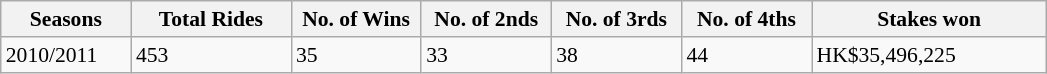<table class="wikitable sortable" style="font-size:90%;">
<tr>
<th width="80px">Seasons</th>
<th width="100px">Total Rides</th>
<th width="80px">No. of Wins</th>
<th width="80px">No. of 2nds</th>
<th width="80px">No. of 3rds</th>
<th width="80px">No. of 4ths</th>
<th width="150px">Stakes won</th>
</tr>
<tr>
<td>2010/2011</td>
<td>453</td>
<td>35</td>
<td>33</td>
<td>38</td>
<td>44</td>
<td>HK$35,496,225</td>
</tr>
</table>
